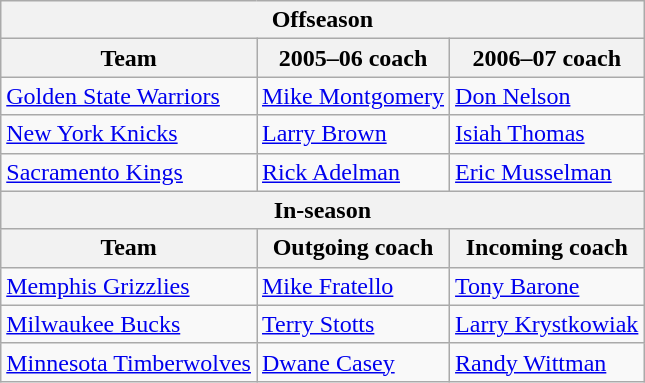<table class="wikitable">
<tr>
<th colspan="3">Offseason</th>
</tr>
<tr>
<th>Team</th>
<th>2005–06 coach</th>
<th>2006–07 coach</th>
</tr>
<tr>
<td><a href='#'>Golden State Warriors</a></td>
<td><a href='#'>Mike Montgomery</a></td>
<td><a href='#'>Don Nelson</a></td>
</tr>
<tr>
<td><a href='#'>New York Knicks</a></td>
<td><a href='#'>Larry Brown</a></td>
<td><a href='#'>Isiah Thomas</a></td>
</tr>
<tr>
<td><a href='#'>Sacramento Kings</a></td>
<td><a href='#'>Rick Adelman</a></td>
<td><a href='#'>Eric Musselman</a></td>
</tr>
<tr>
<th colspan="3">In-season</th>
</tr>
<tr>
<th>Team</th>
<th>Outgoing coach</th>
<th>Incoming coach</th>
</tr>
<tr>
<td><a href='#'>Memphis Grizzlies</a></td>
<td><a href='#'>Mike Fratello</a></td>
<td><a href='#'>Tony Barone</a></td>
</tr>
<tr>
<td><a href='#'>Milwaukee Bucks</a></td>
<td><a href='#'>Terry Stotts</a></td>
<td><a href='#'>Larry Krystkowiak</a></td>
</tr>
<tr>
<td><a href='#'>Minnesota Timberwolves</a></td>
<td><a href='#'>Dwane Casey</a></td>
<td><a href='#'>Randy Wittman</a></td>
</tr>
</table>
